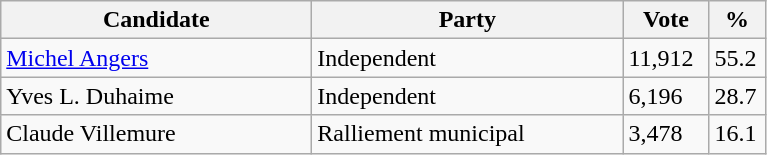<table class="wikitable">
<tr>
<th bgcolor="#DDDDFF" width="200px">Candidate</th>
<th bgcolor="#DDDDFF" width="200px">Party</th>
<th bgcolor="#DDDDFF" width="50px">Vote</th>
<th bgcolor="#DDDDFF" width="30px">%</th>
</tr>
<tr>
<td><a href='#'>Michel Angers</a></td>
<td>Independent</td>
<td>11,912</td>
<td>55.2</td>
</tr>
<tr>
<td>Yves L. Duhaime</td>
<td>Independent</td>
<td>6,196</td>
<td>28.7</td>
</tr>
<tr>
<td>Claude Villemure</td>
<td>Ralliement municipal</td>
<td>3,478</td>
<td>16.1</td>
</tr>
</table>
